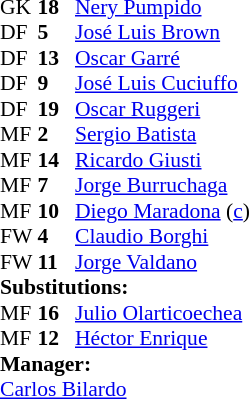<table style="font-size: 90%" cellspacing="0" cellpadding="0">
<tr>
<th width="25"></th>
<th width="25"></th>
</tr>
<tr>
<td>GK</td>
<td><strong>18</strong></td>
<td><a href='#'>Nery Pumpido</a></td>
</tr>
<tr>
<td>DF</td>
<td><strong>5</strong></td>
<td><a href='#'>José Luis Brown</a></td>
</tr>
<tr>
<td>DF</td>
<td><strong>13</strong></td>
<td><a href='#'>Oscar Garré</a></td>
</tr>
<tr>
<td>DF</td>
<td><strong>9</strong></td>
<td><a href='#'>José Luis Cuciuffo</a></td>
<td></td>
</tr>
<tr>
<td>DF</td>
<td><strong>19</strong></td>
<td><a href='#'>Oscar Ruggeri</a></td>
</tr>
<tr>
<td>MF</td>
<td><strong>2</strong></td>
<td><a href='#'>Sergio Batista</a></td>
<td></td>
<td></td>
</tr>
<tr>
<td>MF</td>
<td><strong>14</strong></td>
<td><a href='#'>Ricardo Giusti</a></td>
</tr>
<tr>
<td>MF</td>
<td><strong>7</strong></td>
<td><a href='#'>Jorge Burruchaga</a></td>
</tr>
<tr>
<td>MF</td>
<td><strong>10</strong></td>
<td><a href='#'>Diego Maradona</a> (<a href='#'>c</a>)</td>
</tr>
<tr>
<td>FW</td>
<td><strong>4</strong></td>
<td><a href='#'>Claudio Borghi</a></td>
<td></td>
<td></td>
</tr>
<tr>
<td>FW</td>
<td><strong>11</strong></td>
<td><a href='#'>Jorge Valdano</a></td>
</tr>
<tr>
<td colspan=3><strong>Substitutions:</strong></td>
</tr>
<tr>
<td>MF</td>
<td><strong>16</strong></td>
<td><a href='#'>Julio Olarticoechea</a></td>
<td></td>
<td></td>
</tr>
<tr>
<td>MF</td>
<td><strong>12</strong></td>
<td><a href='#'>Héctor Enrique</a></td>
<td></td>
<td></td>
</tr>
<tr>
<td colspan=3><strong>Manager:</strong></td>
</tr>
<tr>
<td colspan=3> <a href='#'>Carlos Bilardo</a></td>
</tr>
</table>
